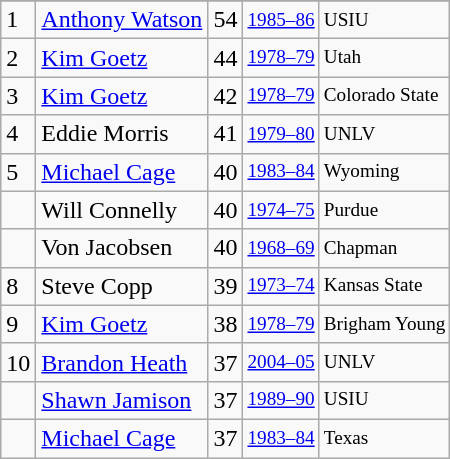<table class="wikitable">
<tr>
</tr>
<tr>
<td>1</td>
<td><a href='#'>Anthony Watson</a></td>
<td>54</td>
<td style="font-size:80%;"><a href='#'>1985–86</a></td>
<td style="font-size:80%;">USIU</td>
</tr>
<tr>
<td>2</td>
<td><a href='#'>Kim Goetz</a></td>
<td>44</td>
<td style="font-size:80%;"><a href='#'>1978–79</a></td>
<td style="font-size:80%;">Utah</td>
</tr>
<tr>
<td>3</td>
<td><a href='#'>Kim Goetz</a></td>
<td>42</td>
<td style="font-size:80%;"><a href='#'>1978–79</a></td>
<td style="font-size:80%;">Colorado State</td>
</tr>
<tr>
<td>4</td>
<td>Eddie Morris</td>
<td>41</td>
<td style="font-size:80%;"><a href='#'>1979–80</a></td>
<td style="font-size:80%;">UNLV</td>
</tr>
<tr>
<td>5</td>
<td><a href='#'>Michael Cage</a></td>
<td>40</td>
<td style="font-size:80%;"><a href='#'>1983–84</a></td>
<td style="font-size:80%;">Wyoming</td>
</tr>
<tr>
<td></td>
<td>Will Connelly</td>
<td>40</td>
<td style="font-size:80%;"><a href='#'>1974–75</a></td>
<td style="font-size:80%;">Purdue</td>
</tr>
<tr>
<td></td>
<td>Von Jacobsen</td>
<td>40</td>
<td style="font-size:80%;"><a href='#'>1968–69</a></td>
<td style="font-size:80%;">Chapman</td>
</tr>
<tr>
<td>8</td>
<td>Steve Copp</td>
<td>39</td>
<td style="font-size:80%;"><a href='#'>1973–74</a></td>
<td style="font-size:80%;">Kansas State</td>
</tr>
<tr>
<td>9</td>
<td><a href='#'>Kim Goetz</a></td>
<td>38</td>
<td style="font-size:80%;"><a href='#'>1978–79</a></td>
<td style="font-size:80%;">Brigham Young</td>
</tr>
<tr>
<td>10</td>
<td><a href='#'>Brandon Heath</a></td>
<td>37</td>
<td style="font-size:80%;"><a href='#'>2004–05</a></td>
<td style="font-size:80%;">UNLV</td>
</tr>
<tr>
<td></td>
<td><a href='#'>Shawn Jamison</a></td>
<td>37</td>
<td style="font-size:80%;"><a href='#'>1989–90</a></td>
<td style="font-size:80%;">USIU</td>
</tr>
<tr>
<td></td>
<td><a href='#'>Michael Cage</a></td>
<td>37</td>
<td style="font-size:80%;"><a href='#'>1983–84</a></td>
<td style="font-size:80%;">Texas</td>
</tr>
</table>
